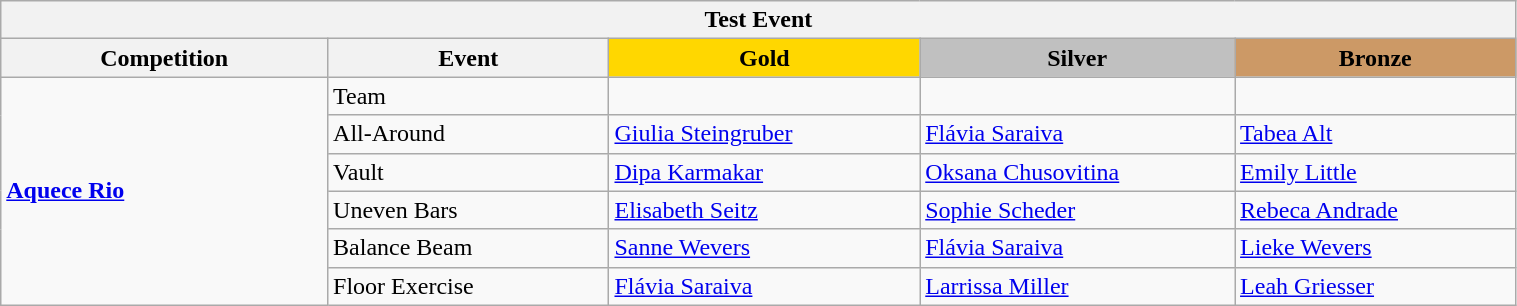<table class="wikitable" style="width:80%;">
<tr>
<th colspan=5>Test Event</th>
</tr>
<tr>
<th style="text-align:center; width:5%;">Competition</th>
<th style="text-align:center; width:5%;">Event</th>
<td style="text-align:center; width:5%; background:gold;"><strong>Gold</strong></td>
<td style="text-align:center; width:5%; background:silver;"><strong>Silver</strong></td>
<td style="text-align:center; width:5%; background:#c96;"><strong>Bronze</strong></td>
</tr>
<tr>
<td rowspan=6><strong><a href='#'>Aquece Rio</a></strong></td>
<td>Team</td>
<td></td>
<td></td>
<td></td>
</tr>
<tr>
<td>All-Around</td>
<td> <a href='#'>Giulia Steingruber</a></td>
<td> <a href='#'>Flávia Saraiva</a></td>
<td> <a href='#'>Tabea Alt</a></td>
</tr>
<tr>
<td>Vault</td>
<td> <a href='#'>Dipa Karmakar</a></td>
<td> <a href='#'>Oksana Chusovitina</a></td>
<td> <a href='#'>Emily Little</a></td>
</tr>
<tr>
<td>Uneven Bars</td>
<td> <a href='#'>Elisabeth Seitz</a></td>
<td> <a href='#'>Sophie Scheder</a></td>
<td> <a href='#'>Rebeca Andrade</a></td>
</tr>
<tr>
<td>Balance Beam</td>
<td> <a href='#'>Sanne Wevers</a></td>
<td> <a href='#'>Flávia Saraiva</a></td>
<td> <a href='#'>Lieke Wevers</a></td>
</tr>
<tr>
<td>Floor Exercise</td>
<td> <a href='#'>Flávia Saraiva</a></td>
<td> <a href='#'>Larrissa Miller</a></td>
<td> <a href='#'>Leah Griesser</a></td>
</tr>
</table>
